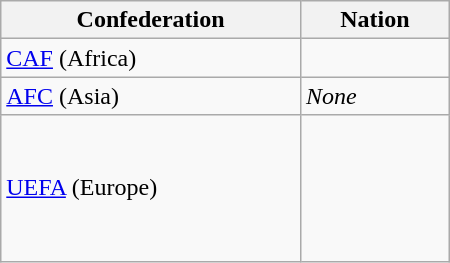<table class="wikitable" style="width:300px;">
<tr>
<th>Confederation</th>
<th>Nation</th>
</tr>
<tr>
<td><a href='#'>CAF</a> (Africa)</td>
<td><br></td>
</tr>
<tr>
<td><a href='#'>AFC</a> (Asia)</td>
<td><em>None</em></td>
</tr>
<tr>
<td><a href='#'>UEFA</a> (Europe)</td>
<td><br><br><br><br><br></td>
</tr>
</table>
